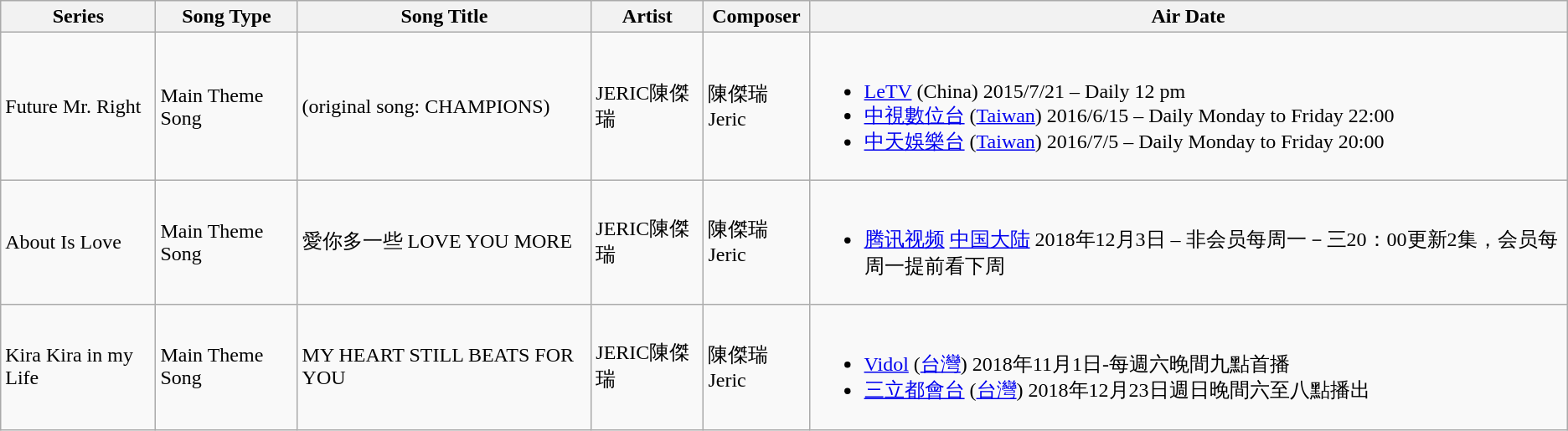<table class="wikitable">
<tr>
<th>Series</th>
<th>Song Type</th>
<th>Song Title</th>
<th>Artist</th>
<th>Composer</th>
<th>Air Date</th>
</tr>
<tr>
<td>Future Mr. Right</td>
<td>Main Theme Song</td>
<td> (original song: CHAMPIONS)</td>
<td>JERIC陳傑瑞</td>
<td>陳傑瑞Jeric</td>
<td><br><ul><li><a href='#'>LeTV</a> (China) 2015/7/21 – Daily 12 pm</li><li><a href='#'>中視數位台</a> (<a href='#'>Taiwan</a>) 2016/6/15 – Daily Monday to Friday 22:00</li><li><a href='#'>中天娛樂台</a> (<a href='#'>Taiwan</a>) 2016/7/5 – Daily Monday to Friday 20:00</li></ul></td>
</tr>
<tr>
<td>About Is Love</td>
<td>Main Theme Song</td>
<td>愛你多一些 LOVE YOU MORE</td>
<td>JERIC陳傑瑞</td>
<td>陳傑瑞Jeric</td>
<td><br><ul><li><a href='#'>腾讯视频</a> <a href='#'>中国大陆</a> 2018年12月3日 – 非会员每周一－三20：00更新2集，会员每周一提前看下周</li></ul></td>
</tr>
<tr>
<td>Kira Kira in my Life</td>
<td>Main Theme Song</td>
<td>MY HEART STILL BEATS FOR YOU</td>
<td>JERIC陳傑瑞</td>
<td>陳傑瑞Jeric</td>
<td><br><ul><li><a href='#'>Vidol</a> (<a href='#'>台灣</a>) 2018年11月1日-每週六晚間九點首播</li><li><a href='#'>三立都會台</a> (<a href='#'>台灣</a>) 2018年12月23日週日晚間六至八點播出</li></ul></td>
</tr>
</table>
